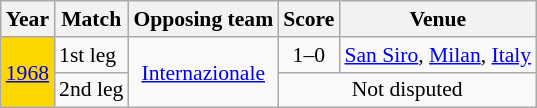<table class="wikitable" style="font-size: 90%; text-align:left">
<tr>
<th>Year</th>
<th>Match</th>
<th>Opposing team</th>
<th>Score</th>
<th>Venue</th>
</tr>
<tr>
<td bgcolor=gold rowspan=2><a href='#'>1968</a></td>
<td>1st leg</td>
<td rowspan=2 align=center> <a href='#'>Internazionale</a></td>
<td align=center>1–0</td>
<td><a href='#'>San Siro</a>, <a href='#'>Milan</a>, <a href='#'>Italy</a></td>
</tr>
<tr>
<td>2nd leg</td>
<td align=center colspan=2>Not disputed</td>
</tr>
</table>
